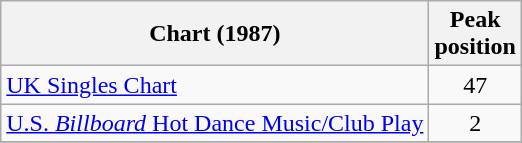<table class="wikitable sortable">
<tr>
<th>Chart (1987)</th>
<th>Peak<br>position</th>
</tr>
<tr>
<td><a href='#'>UK Singles Chart</a></td>
<td align="center">47</td>
</tr>
<tr>
<td><a href='#'>U.S. <em>Billboard</em> Hot Dance Music/Club Play</a></td>
<td align="center">2</td>
</tr>
<tr>
</tr>
</table>
